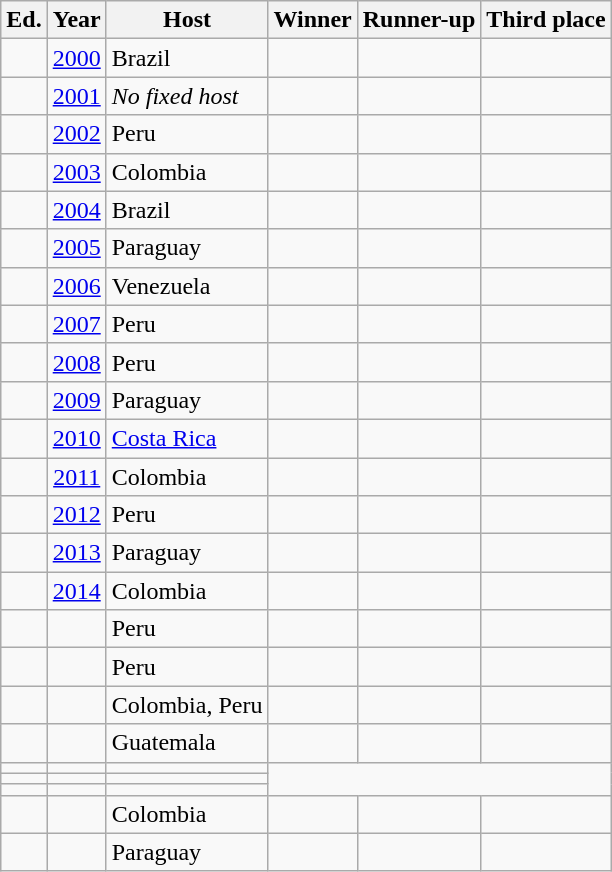<table class= "wikitable sortable">
<tr>
<th>Ed.</th>
<th>Year</th>
<th>Host</th>
<th>Winner</th>
<th>Runner-up</th>
<th>Third place</th>
</tr>
<tr>
<td></td>
<td align=center><a href='#'>2000</a></td>
<td>Brazil</td>
<td><strong></strong></td>
<td></td>
<td></td>
</tr>
<tr>
<td></td>
<td align=center><a href='#'>2001</a></td>
<td><em>No fixed host</em></td>
<td><strong></strong></td>
<td></td>
<td></td>
</tr>
<tr>
<td></td>
<td align=center><a href='#'>2002</a></td>
<td>Peru</td>
<td><strong></strong></td>
<td></td>
<td></td>
</tr>
<tr>
<td></td>
<td align=center><a href='#'>2003</a></td>
<td>Colombia</td>
<td><strong></strong></td>
<td></td>
<td></td>
</tr>
<tr>
<td></td>
<td align=center><a href='#'>2004</a></td>
<td>Brazil</td>
<td><strong></strong></td>
<td></td>
<td></td>
</tr>
<tr>
<td></td>
<td align=center><a href='#'>2005</a></td>
<td>Paraguay</td>
<td><strong></strong></td>
<td></td>
<td></td>
</tr>
<tr>
<td></td>
<td align=center><a href='#'>2006</a></td>
<td>Venezuela</td>
<td><strong></strong></td>
<td></td>
<td></td>
</tr>
<tr>
<td></td>
<td align=center><a href='#'>2007</a></td>
<td>Peru</td>
<td><strong></strong></td>
<td></td>
<td></td>
</tr>
<tr>
<td></td>
<td align=center><a href='#'>2008</a></td>
<td>Peru</td>
<td><strong></strong></td>
<td></td>
<td></td>
</tr>
<tr>
<td></td>
<td align=center><a href='#'>2009</a></td>
<td>Paraguay</td>
<td><strong></strong></td>
<td></td>
<td></td>
</tr>
<tr>
<td></td>
<td align=center><a href='#'>2010</a></td>
<td><a href='#'>Costa Rica</a></td>
<td><strong></strong></td>
<td></td>
<td></td>
</tr>
<tr>
<td></td>
<td align=center><a href='#'>2011</a></td>
<td>Colombia</td>
<td><strong></strong></td>
<td></td>
<td></td>
</tr>
<tr>
<td></td>
<td align=center><a href='#'>2012</a></td>
<td>Peru</td>
<td><strong></strong></td>
<td></td>
<td></td>
</tr>
<tr>
<td></td>
<td align=center><a href='#'>2013</a></td>
<td>Paraguay</td>
<td><strong></strong></td>
<td></td>
<td></td>
</tr>
<tr>
<td></td>
<td align=center><a href='#'>2014</a></td>
<td>Colombia</td>
<td><strong></strong></td>
<td></td>
<td></td>
</tr>
<tr>
<td></td>
<td></td>
<td>Peru</td>
<td><strong></strong></td>
<td></td>
<td></td>
</tr>
<tr>
<td></td>
<td></td>
<td>Peru</td>
<td><strong></strong></td>
<td></td>
<td></td>
</tr>
<tr>
<td></td>
<td></td>
<td>Colombia, Peru</td>
<td><strong></strong></td>
<td></td>
<td></td>
</tr>
<tr>
<td></td>
<td></td>
<td>Guatemala</td>
<td><strong></strong></td>
<td></td>
<td></td>
</tr>
<tr>
<td></td>
<td></td>
<td></td>
</tr>
<tr>
<td></td>
<td></td>
<td></td>
</tr>
<tr>
<td></td>
<td></td>
<td></td>
</tr>
<tr>
<td></td>
<td></td>
<td>Colombia</td>
<td><strong></strong></td>
<td></td>
<td></td>
</tr>
<tr>
<td></td>
<td></td>
<td>Paraguay</td>
<td><strong></strong></td>
<td></td>
<td></td>
</tr>
</table>
